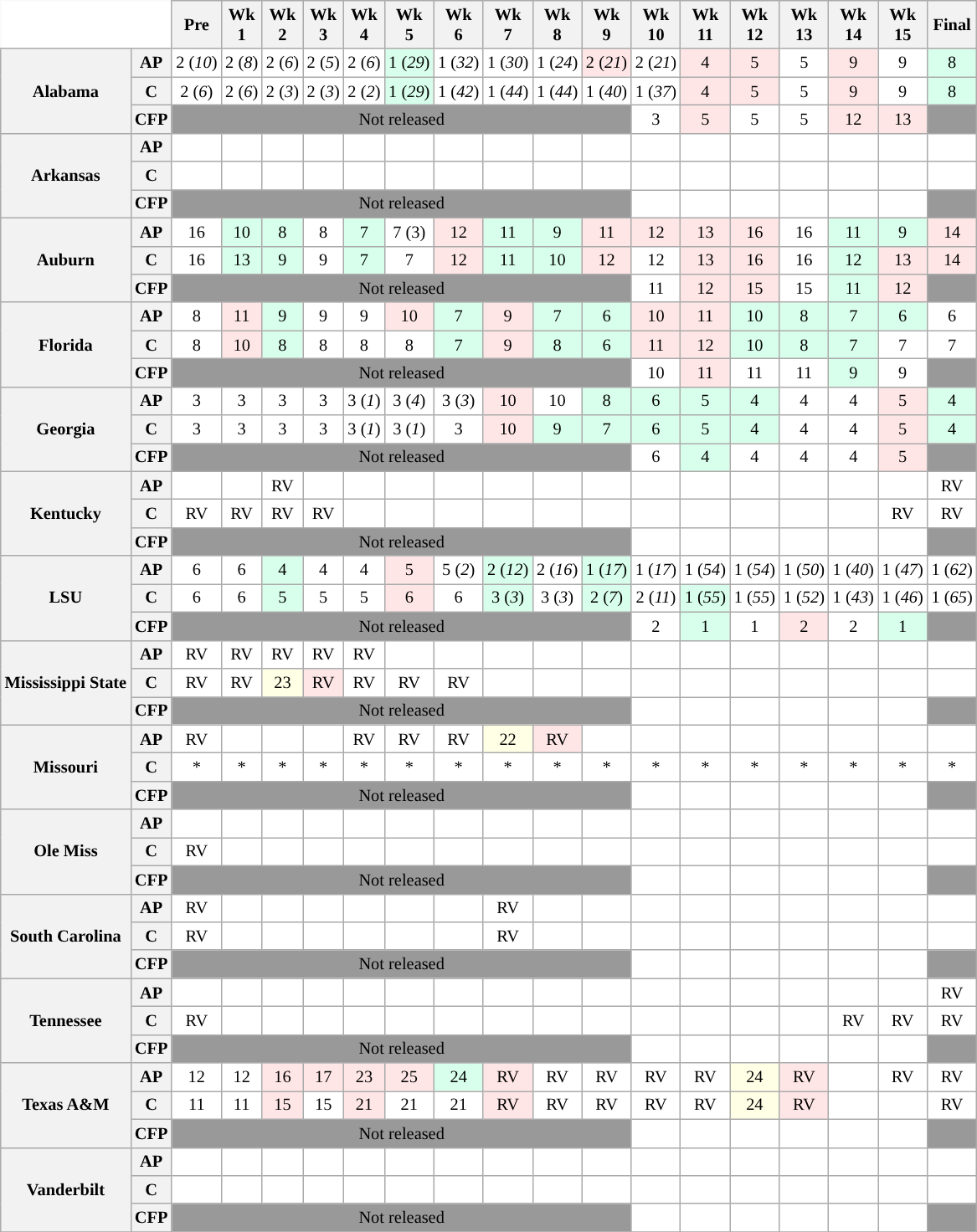<table class="wikitable" style="white-space:nowrap;font-size:85%;">
<tr>
<th colspan=2 style="background:white; border-top-style:hidden; border-left-style:hidden;"> </th>
<th>Pre</th>
<th>Wk<br>1</th>
<th>Wk<br>2</th>
<th>Wk<br>3</th>
<th>Wk<br>4</th>
<th>Wk<br>5</th>
<th>Wk<br>6</th>
<th>Wk<br>7</th>
<th>Wk<br>8</th>
<th>Wk<br>9</th>
<th>Wk<br>10</th>
<th>Wk<br>11</th>
<th>Wk<br>12</th>
<th>Wk<br>13</th>
<th>Wk<br>14</th>
<th>Wk<br>15</th>
<th>Final</th>
</tr>
<tr style="text-align:center;">
<th rowspan="3">Alabama</th>
<th>AP</th>
<td style="background:#FFF;">2 (<em>10</em>)</td>
<td style="background:#FFF;">2 (<em>8</em>)</td>
<td style="background:#FFF;">2 (<em>6</em>)</td>
<td style="background:#FFF;">2 (<em>5</em>)</td>
<td style="background:#FFF;">2 (<em>6</em>)</td>
<td style="background:#d8ffeb;">1 (<em>29</em>)</td>
<td style="background:#FFF;">1 (<em>32</em>)</td>
<td style="background:#FFF;">1 (<em>30</em>)</td>
<td style="background:#FFF;">1 (<em>24</em>)</td>
<td style="background:#FFE6E6;">2 (<em>21</em>)</td>
<td style="background:#FFF;">2 (<em>21</em>)</td>
<td style="background:#FFE6E6;">4</td>
<td style="background:#FFE6E6;">5</td>
<td style="background:#FFF;">5</td>
<td style="background:#FFE6E6;">9</td>
<td style="background:#FFF;">9</td>
<td style="background:#d8ffeb;">8</td>
</tr>
<tr style="text-align:center;">
<th>C</th>
<td style="background:#FFF;">2 (<em>6</em>)</td>
<td style="background:#FFF;">2 (<em>6</em>)</td>
<td style="background:#FFF;">2 (<em>3</em>)</td>
<td style="background:#FFF;">2 (<em>3</em>)</td>
<td style="background:#FFF;">2 (<em>2</em>)</td>
<td style="background:#d8ffeb;">1 (<em>29</em>)</td>
<td style="background:#FFF;">1 (<em>42</em>)</td>
<td style="background:#FFF;">1 (<em>44</em>)</td>
<td style="background:#FFF;">1 (<em>44</em>)</td>
<td style="background:#FFF;">1 (<em>40</em>)</td>
<td style="background:#FFF;">1 (<em>37</em>)</td>
<td style="background:#FFE6E6;">4</td>
<td style="background:#FFE6E6;">5</td>
<td style="background:#FFF;">5</td>
<td style="background:#FFE6E6;">9</td>
<td style="background:#FFF;">9</td>
<td style="background:#d8ffeb;">8</td>
</tr>
<tr style="text-align:center;">
<th>CFP</th>
<td colspan="10" style="background:#999;">Not released</td>
<td style="background:#FFF;">3</td>
<td style="background:#FFE6E6;">5</td>
<td style="background:#FFF;">5</td>
<td style="background:#FFF;">5</td>
<td style="background:#FFE6E6;">12</td>
<td style="background:#FFE6E6;">13</td>
<td style="background:#999;"></td>
</tr>
<tr style="text-align:center;">
<th rowspan="3">Arkansas</th>
<th>AP</th>
<td style="background:#FFF;"></td>
<td style="background:#FFF;"></td>
<td style="background:#FFF;"></td>
<td style="background:#FFF;"></td>
<td style="background:#FFF;"></td>
<td style="background:#FFF;"></td>
<td style="background:#FFF;"></td>
<td style="background:#FFF;"></td>
<td style="background:#FFF;"></td>
<td style="background:#FFF;"></td>
<td style="background:#FFF;"></td>
<td style="background:#FFF;"></td>
<td style="background:#FFF;"></td>
<td style="background:#FFF;"></td>
<td style="background:#FFF;"></td>
<td style="background:#FFF;"></td>
<td style="background:#FFF;"></td>
</tr>
<tr style="text-align:center;">
<th>C</th>
<td style="background:#FFF;"></td>
<td style="background:#FFF;"></td>
<td style="background:#FFF;"></td>
<td style="background:#FFF;"></td>
<td style="background:#FFF;"></td>
<td style="background:#FFF;"></td>
<td style="background:#FFF;"></td>
<td style="background:#FFF;"></td>
<td style="background:#FFF;"></td>
<td style="background:#FFF;"></td>
<td style="background:#FFF;"></td>
<td style="background:#FFF;"></td>
<td style="background:#FFF;"></td>
<td style="background:#FFF;"></td>
<td style="background:#FFF;"></td>
<td style="background:#FFF;"></td>
<td style="background:#FFF;"></td>
</tr>
<tr style="text-align:center;">
<th>CFP</th>
<td colspan="10" style="background:#999;">Not released</td>
<td style="background:#FFF;"></td>
<td style="background:#FFF;"></td>
<td style="background:#FFF;"></td>
<td style="background:#FFF;"></td>
<td style="background:#FFF;"></td>
<td style="background:#FFF;"></td>
<td style="background:#999;"></td>
</tr>
<tr style="text-align:center;">
<th rowspan="3">Auburn</th>
<th>AP</th>
<td style="background:#FFF;">16</td>
<td style="background:#d8ffeb;">10</td>
<td style="background:#d8ffeb;">8</td>
<td style="background:#FFF;">8</td>
<td style="background:#d8ffeb;">7</td>
<td style="background:#FFF;">7 (3)</td>
<td style="background:#FFE6E6;">12</td>
<td style="background:#d8ffeb;">11</td>
<td style="background:#d8ffeb;">9</td>
<td style="background:#FFE6E6;">11</td>
<td style="background:#FFE6E6;">12</td>
<td style="background:#FFE6E6;">13</td>
<td style="background:#FFE6E6;">16</td>
<td style="background:#FFF;">16</td>
<td style="background:#d8ffeb;">11</td>
<td style="background:#d8ffeb;">9</td>
<td style="background:#FFE6E6;">14</td>
</tr>
<tr style="text-align:center;">
<th>C</th>
<td style="background:#FFF;">16</td>
<td style="background:#d8ffeb;">13</td>
<td style="background:#d8ffeb;">9</td>
<td style="background:#FFF;">9</td>
<td style="background:#d8ffeb;">7</td>
<td style="background:#FFF;">7</td>
<td style="background:#FFE6E6;">12</td>
<td style="background:#d8ffeb;">11</td>
<td style="background:#d8ffeb;">10</td>
<td style="background:#FFE6E6;">12</td>
<td style="background:#FFF;">12</td>
<td style="background:#FFE6E6;">13</td>
<td style="background:#FFE6E6;">16</td>
<td style="background:#FFF;">16</td>
<td style="background:#d8ffeb;">12</td>
<td style="background:#FFE6E6;">13</td>
<td style="background:#FFE6E6;">14</td>
</tr>
<tr style="text-align:center;">
<th>CFP</th>
<td colspan="10" style="background:#999;">Not released</td>
<td style="background:#FFF;">11</td>
<td style="background:#FFE6E6;">12</td>
<td style="background:#FFE6E6;">15</td>
<td style="background:#FFF;">15</td>
<td style="background:#d8ffeb;">11</td>
<td style="background:#FFE6E6;">12</td>
<td style="background:#999;"></td>
</tr>
<tr style="text-align:center;">
<th rowspan="3">Florida</th>
<th>AP</th>
<td style="background:#FFF;">8</td>
<td style="background:#FFE6E6;">11</td>
<td style="background:#d8ffeb;">9</td>
<td style="background:#FFF;">9</td>
<td style="background:#FFF;">9</td>
<td style="background:#FFE6E6;">10</td>
<td style="background:#d8ffeb;">7</td>
<td style="background:#FFE6E6;">9</td>
<td style="background:#d8ffeb;">7</td>
<td style="background:#d8ffeb;">6</td>
<td style="background:#FFE6E6;">10</td>
<td style="background:#FFE6E6;">11</td>
<td style="background:#d8ffeb;">10</td>
<td style="background:#d8ffeb;">8</td>
<td style="background:#d8ffeb;">7</td>
<td style="background:#d8ffeb;">6</td>
<td style="background:#FFF;">6</td>
</tr>
<tr style="text-align:center;">
<th>C</th>
<td style="background:#FFF;">8</td>
<td style="background:#FFE6E6;">10</td>
<td style="background:#d8ffeb;">8</td>
<td style="background:#FFF;">8</td>
<td style="background:#FFF;">8</td>
<td style="background:#FFF;">8</td>
<td style="background:#d8ffeb;">7</td>
<td style="background:#FFE6E6;">9</td>
<td style="background:#d8ffeb;">8</td>
<td style="background:#d8ffeb;">6</td>
<td style="background:#FFE6E6;">11</td>
<td style="background:#FFE6E6;">12</td>
<td style="background:#d8ffeb;">10</td>
<td style="background:#d8ffeb;">8</td>
<td style="background:#d8ffeb;">7</td>
<td style="background:#FFF;">7</td>
<td style="background:#FFF;">7</td>
</tr>
<tr style="text-align:center;">
<th>CFP</th>
<td colspan="10" style="background:#999;">Not released</td>
<td style="background:#FFF;">10</td>
<td style="background:#FFE6E6;">11</td>
<td style="background:#FFF;">11</td>
<td style="background:#FFF;">11</td>
<td style="background:#d8ffeb;">9</td>
<td style="background:#FFF;">9</td>
<td style="background:#999;"></td>
</tr>
<tr style="text-align:center;">
<th rowspan="3">Georgia</th>
<th>AP</th>
<td style="background:#FFF;">3</td>
<td style="background:#FFF;">3</td>
<td style="background:#FFF;">3</td>
<td style="background:#FFF;">3</td>
<td style="background:#FFF;">3 (<em>1</em>)</td>
<td style="background:#FFF;">3 (<em>4</em>)</td>
<td style="background:#FFF;">3 (<em>3</em>)</td>
<td style="background:#FFE6E6;">10</td>
<td style="background:#FFF;">10</td>
<td style="background:#d8ffeb;">8</td>
<td style="background:#d8ffeb;">6</td>
<td style="background:#d8ffeb;">5</td>
<td style="background:#d8ffeb;">4</td>
<td style="background:#FFF;">4</td>
<td style="background:#FFF;">4</td>
<td style="background:#FFE6E6;">5</td>
<td style="background:#d8ffeb;">4</td>
</tr>
<tr style="text-align:center;">
<th>C</th>
<td style="background:#FFF;">3</td>
<td style="background:#FFF;">3</td>
<td style="background:#FFF;">3</td>
<td style="background:#FFF;">3</td>
<td style="background:#FFF;">3 (<em>1</em>)</td>
<td style="background:#FFF;">3 (<em>1</em>)</td>
<td style="background:#FFF;">3</td>
<td style="background:#FFE6E6;">10</td>
<td style="background:#d8ffeb;">9</td>
<td style="background:#d8ffeb;">7</td>
<td style="background:#d8ffeb;">6</td>
<td style="background:#d8ffeb;">5</td>
<td style="background:#d8ffeb;">4</td>
<td style="background:#FFF;">4</td>
<td style="background:#FFF;">4</td>
<td style="background:#FFE6E6;">5</td>
<td style="background:#d8ffeb;">4</td>
</tr>
<tr style="text-align:center;">
<th>CFP</th>
<td colspan="10" style="background:#999;">Not released</td>
<td style="background:#FFF;">6</td>
<td style="background:#d8ffeb;">4</td>
<td style="background:#FFF;">4</td>
<td style="background:#FFF;">4</td>
<td style="background:#FFF;">4</td>
<td style="background:#FFE6E6;">5</td>
<td style="background:#999;"></td>
</tr>
<tr style="text-align:center;">
<th rowspan="3">Kentucky</th>
<th>AP</th>
<td style="background:#FFF;"></td>
<td style="background:#FFF;"></td>
<td style="background:#FFF;">RV</td>
<td style="background:#FFF;"></td>
<td style="background:#FFF;"></td>
<td style="background:#FFF;"></td>
<td style="background:#FFF;"></td>
<td style="background:#FFF;"></td>
<td style="background:#FFF;"></td>
<td style="background:#FFF;"></td>
<td style="background:#FFF;"></td>
<td style="background:#FFF;"></td>
<td style="background:#FFF;"></td>
<td style="background:#FFF;"></td>
<td style="background:#FFF;"></td>
<td style="background:#FFF;"></td>
<td style="background:#FFF;">RV</td>
</tr>
<tr style="text-align:center;">
<th>C</th>
<td style="background:#FFF;">RV</td>
<td style="background:#FFF;">RV</td>
<td style="background:#FFF;">RV</td>
<td style="background:#FFF;">RV</td>
<td style="background:#FFF;"></td>
<td style="background:#FFF;"></td>
<td style="background:#FFF;"></td>
<td style="background:#FFF;"></td>
<td style="background:#FFF;"></td>
<td style="background:#FFF;"></td>
<td style="background:#FFF;"></td>
<td style="background:#FFF;"></td>
<td style="background:#FFF;"></td>
<td style="background:#FFF;"></td>
<td style="background:#FFF;"></td>
<td style="background:#FFF;">RV</td>
<td style="background:#FFF;">RV</td>
</tr>
<tr style="text-align:center;">
<th>CFP</th>
<td colspan="10" style="background:#999;">Not released</td>
<td style="background:#FFF;"></td>
<td style="background:#FFF;"></td>
<td style="background:#FFF;"></td>
<td style="background:#FFF;"></td>
<td style="background:#FFF;"></td>
<td style="background:#FFF;"></td>
<td style="background:#999;"></td>
</tr>
<tr style="text-align:center;">
<th rowspan="3">LSU</th>
<th>AP</th>
<td style="background:#FFF;">6</td>
<td style="background:#FFF;">6</td>
<td style="background:#d8ffeb;">4</td>
<td style="background:#FFF;">4</td>
<td style="background:#FFF;">4</td>
<td style="background:#FFE6E6;">5</td>
<td style="background:#FFF;">5 (<em>2</em>)</td>
<td style="background:#d8ffeb;">2 (<em>12</em>)</td>
<td style="background:#FFF;">2 (<em>16</em>)</td>
<td style="background:#d8ffeb;">1 (<em>17</em>)</td>
<td style="background:#FFF;">1 (<em>17</em>)</td>
<td style="background:#FFF;">1 (<em>54</em>)</td>
<td style="background:#FFF;">1 (<em>54</em>)</td>
<td style="background:#FFF;">1 (<em>50</em>)</td>
<td style="background:#FFF;">1 (<em>40</em>)</td>
<td style="background:#FFF;">1 (<em>47</em>)</td>
<td style="background:#FFF;">1 (<em>62</em>)</td>
</tr>
<tr style="text-align:center;">
<th>C</th>
<td style="background:#FFF;">6</td>
<td style="background:#FFF;">6</td>
<td style="background:#d8ffeb;">5</td>
<td style="background:#FFF;">5</td>
<td style="background:#FFF;">5</td>
<td style="background:#FFE6E6;">6</td>
<td style="background:#FFF;">6</td>
<td style="background:#d8ffeb;">3 (<em>3</em>)</td>
<td style="background:#FFF;">3 (<em>3</em>)</td>
<td style="background:#d8ffeb;">2 (<em>7</em>)</td>
<td style="background:#FFF;">2 (<em>11</em>)</td>
<td style="background:#d8ffeb;">1 (<em>55</em>)</td>
<td style="background:#FFF;">1 (<em>55</em>)</td>
<td style="background:#FFF;">1 (<em>52</em>)</td>
<td style="background:#FFF;">1 (<em>43</em>)</td>
<td style="background:#FFF;">1 (<em>46</em>)</td>
<td style="background:#FFF;">1 (<em>65</em>)</td>
</tr>
<tr style="text-align:center;">
<th>CFP</th>
<td colspan="10" style="background:#999;">Not released</td>
<td style="background:#FFF;">2</td>
<td style="background:#d8ffeb;">1</td>
<td style="background:#FFF;">1</td>
<td style="background:#FFE6E6;">2</td>
<td style="background:#FFF;">2</td>
<td style="background:#d8ffeb;">1</td>
<td style="background:#999;"></td>
</tr>
<tr style="text-align:center;">
<th rowspan="3">Mississippi State</th>
<th>AP</th>
<td style="background:#FFF;">RV</td>
<td style="background:#FFF;">RV</td>
<td style="background:#FFF;">RV</td>
<td style="background:#FFF;">RV</td>
<td style="background:#FFF;">RV</td>
<td style="background:#FFF;"></td>
<td style="background:#FFF;"></td>
<td style="background:#FFF;"></td>
<td style="background:#FFF;"></td>
<td style="background:#FFF;"></td>
<td style="background:#FFF;"></td>
<td style="background:#FFF;"></td>
<td style="background:#FFF;"></td>
<td style="background:#FFF;"></td>
<td style="background:#FFF;"></td>
<td style="background:#FFF;"></td>
<td style="background:#FFF;"></td>
</tr>
<tr style="text-align:center;">
<th>C</th>
<td style="background:#FFF;">RV</td>
<td style="background:#FFF;">RV</td>
<td style="background:#FFFFE6;">23</td>
<td style="background:#FFE6E6;">RV</td>
<td style="background:#FFF;">RV</td>
<td style="background:#FFF;">RV</td>
<td style="background:#FFF;">RV</td>
<td style="background:#FFF;"></td>
<td style="background:#FFF;"></td>
<td style="background:#FFF;"></td>
<td style="background:#FFF;"></td>
<td style="background:#FFF;"></td>
<td style="background:#FFF;"></td>
<td style="background:#FFF;"></td>
<td style="background:#FFF;"></td>
<td style="background:#FFF;"></td>
<td style="background:#FFF;"></td>
</tr>
<tr style="text-align:center;">
<th>CFP</th>
<td colspan="10" style="background:#999;">Not released</td>
<td style="background:#FFF;"></td>
<td style="background:#FFF;"></td>
<td style="background:#FFF;"></td>
<td style="background:#FFF;"></td>
<td style="background:#FFF;"></td>
<td style="background:#FFF;"></td>
<td style="background:#999;"></td>
</tr>
<tr style="text-align:center;">
<th rowspan="3">Missouri</th>
<th>AP</th>
<td style="background:#FFF;">RV</td>
<td style="background:#FFF;"></td>
<td style="background:#FFF;"></td>
<td style="background:#FFF;"></td>
<td style="background:#FFF;">RV</td>
<td style="background:#FFF;">RV</td>
<td style="background:#FFF;">RV</td>
<td style="background:#FFFFE6;">22</td>
<td style="background:#FFE6E6;">RV</td>
<td style="background:#FFF;"></td>
<td style="background:#FFF;"></td>
<td style="background:#FFF;"></td>
<td style="background:#FFF;"></td>
<td style="background:#FFF;"></td>
<td style="background:#FFF;"></td>
<td style="background:#FFF;"></td>
<td style="background:#FFF;"></td>
</tr>
<tr style="text-align:center;">
<th>C</th>
<td style="background:#FFF;">*</td>
<td style="background:#FFF;">*</td>
<td style="background:#FFF;">*</td>
<td style="background:#FFF;">*</td>
<td style="background:#FFF;">*</td>
<td style="background:#FFF;">*</td>
<td style="background:#FFF;">*</td>
<td style="background:#FFF;">*</td>
<td style="background:#FFF;">*</td>
<td style="background:#FFF;">*</td>
<td style="background:#FFF;">*</td>
<td style="background:#FFF;">*</td>
<td style="background:#FFF;">*</td>
<td style="background:#FFF;">*</td>
<td style="background:#FFF;">*</td>
<td style="background:#FFF;">*</td>
<td style="background:#FFF;">*</td>
</tr>
<tr style="text-align:center;">
<th>CFP</th>
<td colspan="10" style="background:#999;">Not released</td>
<td style="background:#FFF;"></td>
<td style="background:#FFF;"></td>
<td style="background:#FFF;"></td>
<td style="background:#FFF;"></td>
<td style="background:#FFF;"></td>
<td style="background:#FFF;"></td>
<td style="background:#999;"></td>
</tr>
<tr style="text-align:center;">
<th rowspan="3">Ole Miss</th>
<th>AP</th>
<td style="background:#FFF;"></td>
<td style="background:#FFF;"></td>
<td style="background:#FFF;"></td>
<td style="background:#FFF;"></td>
<td style="background:#FFF;"></td>
<td style="background:#FFF;"></td>
<td style="background:#FFF;"></td>
<td style="background:#FFF;"></td>
<td style="background:#FFF;"></td>
<td style="background:#FFF;"></td>
<td style="background:#FFF;"></td>
<td style="background:#FFF;"></td>
<td style="background:#FFF;"></td>
<td style="background:#FFF;"></td>
<td style="background:#FFF;"></td>
<td style="background:#FFF;"></td>
<td style="background:#FFF;"></td>
</tr>
<tr style="text-align:center;">
<th>C</th>
<td style="background:#FFF;">RV</td>
<td style="background:#FFF;"></td>
<td style="background:#FFF;"></td>
<td style="background:#FFF;"></td>
<td style="background:#FFF;"></td>
<td style="background:#FFF;"></td>
<td style="background:#FFF;"></td>
<td style="background:#FFF;"></td>
<td style="background:#FFF;"></td>
<td style="background:#FFF;"></td>
<td style="background:#FFF;"></td>
<td style="background:#FFF;"></td>
<td style="background:#FFF;"></td>
<td style="background:#FFF;"></td>
<td style="background:#FFF;"></td>
<td style="background:#FFF;"></td>
<td style="background:#FFF;"></td>
</tr>
<tr style="text-align:center;">
<th>CFP</th>
<td colspan="10" style="background:#999;">Not released</td>
<td style="background:#FFF;"></td>
<td style="background:#FFF;"></td>
<td style="background:#FFF;"></td>
<td style="background:#FFF;"></td>
<td style="background:#FFF;"></td>
<td style="background:#FFF;"></td>
<td style="background:#999;"></td>
</tr>
<tr style="text-align:center;">
<th rowspan="3">South Carolina</th>
<th>AP</th>
<td style="background:#FFF;">RV</td>
<td style="background:#FFF;"></td>
<td style="background:#FFF;"></td>
<td style="background:#FFF;"></td>
<td style="background:#FFF;"></td>
<td style="background:#FFF;"></td>
<td style="background:#FFF;"></td>
<td style="background:#FFF;">RV</td>
<td style="background:#FFF;"></td>
<td style="background:#FFF;"></td>
<td style="background:#FFF;"></td>
<td style="background:#FFF;"></td>
<td style="background:#FFF;"></td>
<td style="background:#FFF;"></td>
<td style="background:#FFF;"></td>
<td style="background:#FFF;"></td>
<td style="background:#FFF;"></td>
</tr>
<tr style="text-align:center;">
<th>C</th>
<td style="background:#FFF;">RV</td>
<td style="background:#FFF;"></td>
<td style="background:#FFF;"></td>
<td style="background:#FFF;"></td>
<td style="background:#FFF;"></td>
<td style="background:#FFF;"></td>
<td style="background:#FFF;"></td>
<td style="background:#FFF;">RV</td>
<td style="background:#FFF;"></td>
<td style="background:#FFF;"></td>
<td style="background:#FFF;"></td>
<td style="background:#FFF;"></td>
<td style="background:#FFF;"></td>
<td style="background:#FFF;"></td>
<td style="background:#FFF;"></td>
<td style="background:#FFF;"></td>
<td style="background:#FFF;"></td>
</tr>
<tr style="text-align:center;">
<th>CFP</th>
<td colspan="10" style="background:#999;">Not released</td>
<td style="background:#FFF;"></td>
<td style="background:#FFF;"></td>
<td style="background:#FFF;"></td>
<td style="background:#FFF;"></td>
<td style="background:#FFF;"></td>
<td style="background:#FFF;"></td>
<td style="background:#999;"></td>
</tr>
<tr style="text-align:center;">
<th rowspan="3">Tennessee</th>
<th>AP</th>
<td style="background:#FFF;"></td>
<td style="background:#FFF;"></td>
<td style="background:#FFF;"></td>
<td style="background:#FFF;"></td>
<td style="background:#FFF;"></td>
<td style="background:#FFF;"></td>
<td style="background:#FFF;"></td>
<td style="background:#FFF;"></td>
<td style="background:#FFF;"></td>
<td style="background:#FFF;"></td>
<td style="background:#FFF;"></td>
<td style="background:#FFF;"></td>
<td style="background:#FFF;"></td>
<td style="background:#FFF;"></td>
<td style="background:#FFF;"></td>
<td style="background:#FFF;"></td>
<td style="background:#FFF;">RV</td>
</tr>
<tr style="text-align:center;">
<th>C</th>
<td style="background:#FFF;">RV</td>
<td style="background:#FFF;"></td>
<td style="background:#FFF;"></td>
<td style="background:#FFF;"></td>
<td style="background:#FFF;"></td>
<td style="background:#FFF;"></td>
<td style="background:#FFF;"></td>
<td style="background:#FFF;"></td>
<td style="background:#FFF;"></td>
<td style="background:#FFF;"></td>
<td style="background:#FFF;"></td>
<td style="background:#FFF;"></td>
<td style="background:#FFF;"></td>
<td style="background:#FFF;"></td>
<td style="background:#FFF;">RV</td>
<td style="background:#FFF;">RV</td>
<td style="background:#FFF;">RV</td>
</tr>
<tr style="text-align:center;">
<th>CFP</th>
<td colspan="10" style="background:#999;">Not released</td>
<td style="background:#FFF;"></td>
<td style="background:#FFF;"></td>
<td style="background:#FFF;"></td>
<td style="background:#FFF;"></td>
<td style="background:#FFF;"></td>
<td style="background:#FFF;"></td>
<td style="background:#999;"></td>
</tr>
<tr style="text-align:center;">
<th rowspan="3">Texas A&M</th>
<th>AP</th>
<td style="background:#FFF;">12</td>
<td style="background:#FFF;">12</td>
<td style="background:#FFE6E6;">16</td>
<td style="background:#FFE6E6;">17</td>
<td style="background:#FFE6E6;">23</td>
<td style="background:#FFE6E6;">25</td>
<td style="background:#d8ffeb;">24</td>
<td style="background:#FFE6E6;">RV</td>
<td style="background:#FFF;">RV</td>
<td style="background:#FFF;">RV</td>
<td style="background:#FFF;">RV</td>
<td style="background:#FFF;">RV</td>
<td style="background:#FFFFE6;">24</td>
<td style="background:#FFE6E6;">RV</td>
<td style="background:#FFF;"></td>
<td style="background:#FFF;">RV</td>
<td style="background:#FFF;">RV</td>
</tr>
<tr style="text-align:center;">
<th>C</th>
<td style="background:#FFF;">11</td>
<td style="background:#FFF;">11</td>
<td style="background:#FFE6E6;">15</td>
<td style="background:#FFF;">15</td>
<td style="background:#FFE6E6;">21</td>
<td style="background:#FFF;">21</td>
<td style="background:#FFF;">21</td>
<td style="background:#FFE6E6;">RV</td>
<td style="background:#FFF;">RV</td>
<td style="background:#FFF;">RV</td>
<td style="background:#FFF;">RV</td>
<td style="background:#FFF;">RV</td>
<td style="background:#FFFFE6;">24</td>
<td style="background:#FFE6E6;">RV</td>
<td style="background:#FFF;"></td>
<td style="background:#FFF;"></td>
<td style="background:#FFF;">RV</td>
</tr>
<tr style="text-align:center;">
<th>CFP</th>
<td colspan="10" style="background:#999;">Not released</td>
<td style="background:#FFF;"></td>
<td style="background:#FFF;"></td>
<td style="background:#FFF;"></td>
<td style="background:#FFF;"></td>
<td style="background:#FFF;"></td>
<td style="background:#FFF;"></td>
<td style="background:#999;"></td>
</tr>
<tr style="text-align:center;">
<th rowspan="3">Vanderbilt</th>
<th>AP</th>
<td style="background:#FFF;"></td>
<td style="background:#FFF;"></td>
<td style="background:#FFF;"></td>
<td style="background:#FFF;"></td>
<td style="background:#FFF;"></td>
<td style="background:#FFF;"></td>
<td style="background:#FFF;"></td>
<td style="background:#FFF;"></td>
<td style="background:#FFF;"></td>
<td style="background:#FFF;"></td>
<td style="background:#FFF;"></td>
<td style="background:#FFF;"></td>
<td style="background:#FFF;"></td>
<td style="background:#FFF;"></td>
<td style="background:#FFF;"></td>
<td style="background:#FFF;"></td>
<td style="background:#FFF;"></td>
</tr>
<tr style="text-align:center;">
<th>C</th>
<td style="background:#FFF;"></td>
<td style="background:#FFF;"></td>
<td style="background:#FFF;"></td>
<td style="background:#FFF;"></td>
<td style="background:#FFF;"></td>
<td style="background:#FFF;"></td>
<td style="background:#FFF;"></td>
<td style="background:#FFF;"></td>
<td style="background:#FFF;"></td>
<td style="background:#FFF;"></td>
<td style="background:#FFF;"></td>
<td style="background:#FFF;"></td>
<td style="background:#FFF;"></td>
<td style="background:#FFF;"></td>
<td style="background:#FFF;"></td>
<td style="background:#FFF;"></td>
<td style="background:#FFF;"></td>
</tr>
<tr style="text-align:center;">
<th>CFP</th>
<td colspan="10" style="background:#999;">Not released</td>
<td style="background:#FFF;"></td>
<td style="background:#FFF;"></td>
<td style="background:#FFF;"></td>
<td style="background:#FFF;"></td>
<td style="background:#FFF;"></td>
<td style="background:#FFF;"></td>
<td style="background:#999;"></td>
</tr>
<tr style="text-align:center;">
</tr>
</table>
